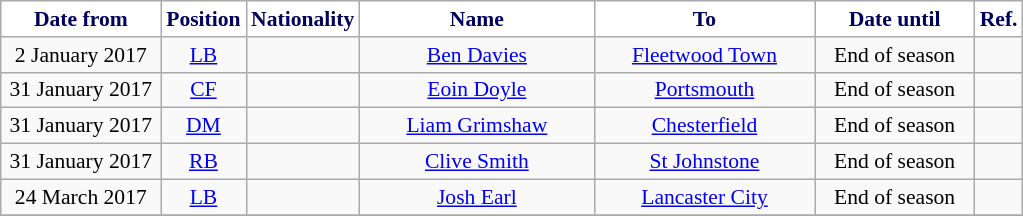<table class="wikitable"  style="text-align:center; font-size:90%; ">
<tr>
<th style="background:#fff; color:#00005a; width:100px;">Date from</th>
<th style="background:#fff; color:#00005a; width:50px;">Position</th>
<th style="background:#fff; color:#00005a; width:50px;">Nationality</th>
<th style="background:#fff; color:#00005a; width:150px;">Name</th>
<th style="background:#fff; color:#00005a; width:140px;">To</th>
<th style="background:#fff; color:#00005a; width:100px;">Date until</th>
<th style="background:#fff; color:#00005a; width:25px;">Ref.</th>
</tr>
<tr>
<td>2 January 2017</td>
<td><a href='#'>LB</a></td>
<td></td>
<td><a href='#'>Ben Davies</a></td>
<td><a href='#'>Fleetwood Town</a></td>
<td>End of season</td>
<td></td>
</tr>
<tr>
<td>31 January 2017</td>
<td><a href='#'>CF</a></td>
<td></td>
<td><a href='#'>Eoin Doyle</a></td>
<td><a href='#'>Portsmouth</a></td>
<td>End of season</td>
<td></td>
</tr>
<tr>
<td>31 January 2017</td>
<td><a href='#'>DM</a></td>
<td></td>
<td><a href='#'>Liam Grimshaw</a></td>
<td><a href='#'>Chesterfield</a></td>
<td>End of season</td>
<td></td>
</tr>
<tr>
<td>31 January 2017</td>
<td><a href='#'>RB</a></td>
<td></td>
<td><a href='#'>Clive Smith</a></td>
<td><a href='#'>St Johnstone</a></td>
<td>End of season</td>
<td></td>
</tr>
<tr>
<td>24 March 2017</td>
<td><a href='#'>LB</a></td>
<td></td>
<td><a href='#'>Josh Earl</a></td>
<td><a href='#'>Lancaster City</a></td>
<td>End of season</td>
<td></td>
</tr>
<tr>
</tr>
</table>
